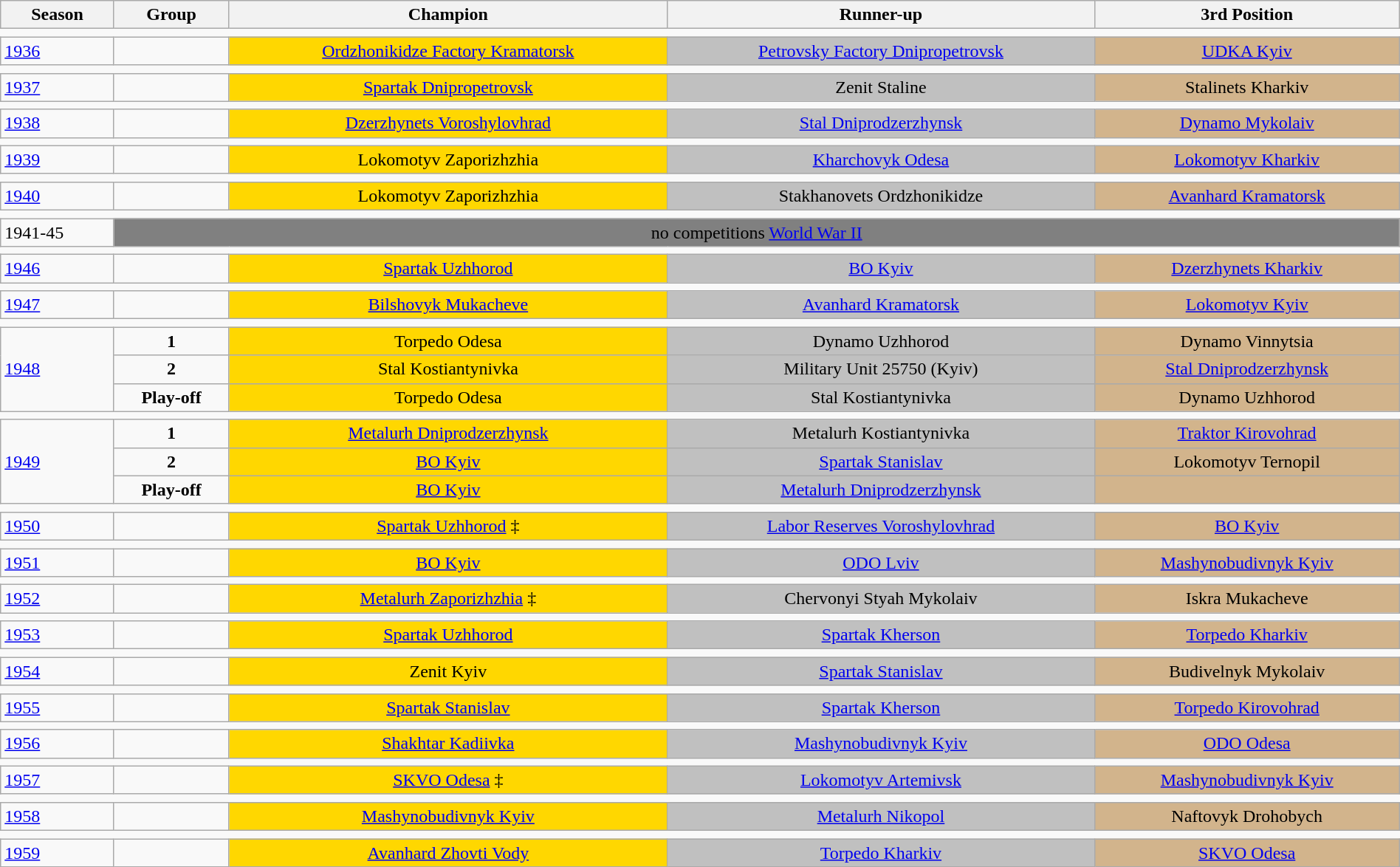<table class="wikitable" width=100% align=center style="border:2px black;">
<tr>
<th>Season</th>
<th>Group</th>
<th>Champion</th>
<th>Runner-up</th>
<th>3rd Position</th>
</tr>
<tr>
<td colspan=5 style="border:1px black;"></td>
</tr>
<tr>
<td><a href='#'>1936</a></td>
<td align=center></td>
<td align=center bgcolor=gold><a href='#'>Ordzhonikidze Factory Kramatorsk</a></td>
<td align=center bgcolor=silver><a href='#'>Petrovsky Factory Dnipropetrovsk</a></td>
<td align=center bgcolor=tan><a href='#'>UDKA Kyiv</a></td>
</tr>
<tr>
<td colspan=5 style="border:1px black;"></td>
</tr>
<tr>
<td><a href='#'>1937</a></td>
<td align=center></td>
<td align=center bgcolor=gold><a href='#'>Spartak Dnipropetrovsk</a></td>
<td align=center bgcolor=silver>Zenit Staline</td>
<td align=center bgcolor=tan>Stalinets Kharkiv</td>
</tr>
<tr>
<td colspan=5 style="border:1px black;"></td>
</tr>
<tr>
<td><a href='#'>1938</a></td>
<td align=center></td>
<td align=center bgcolor=gold><a href='#'>Dzerzhynets Voroshylovhrad</a></td>
<td align=center bgcolor=silver><a href='#'>Stal Dniprodzerzhynsk</a></td>
<td align=center bgcolor=tan><a href='#'>Dynamo Mykolaiv</a></td>
</tr>
<tr>
<td colspan=5 style="border:1px black;"></td>
</tr>
<tr>
<td><a href='#'>1939</a></td>
<td align=center></td>
<td align=center bgcolor=gold>Lokomotyv Zaporizhzhia</td>
<td align=center bgcolor=silver><a href='#'>Kharchovyk Odesa</a></td>
<td align=center bgcolor=tan><a href='#'>Lokomotyv Kharkiv</a></td>
</tr>
<tr>
<td colspan=5 style="border:1px black;"></td>
</tr>
<tr>
<td><a href='#'>1940</a></td>
<td align=center></td>
<td align=center bgcolor=gold>Lokomotyv Zaporizhzhia</td>
<td align=center bgcolor=silver>Stakhanovets Ordzhonikidze</td>
<td align=center bgcolor=tan><a href='#'>Avanhard Kramatorsk</a></td>
</tr>
<tr>
<td colspan=5 style="border:1px black;"></td>
</tr>
<tr>
<td>1941-45</td>
<td align=center bgcolor=grey colspan=4>no competitions <a href='#'>World War II</a></td>
</tr>
<tr>
<td colspan=5 style="border:1px black;"></td>
</tr>
<tr>
<td><a href='#'>1946</a></td>
<td align=center></td>
<td align=center bgcolor=gold><a href='#'>Spartak Uzhhorod</a></td>
<td align=center bgcolor=silver><a href='#'>BO Kyiv</a></td>
<td align=center bgcolor=tan><a href='#'>Dzerzhynets Kharkiv</a></td>
</tr>
<tr>
<td colspan=5 style="border:1px black;"></td>
</tr>
<tr>
<td><a href='#'>1947</a></td>
<td align=center></td>
<td align=center bgcolor=gold><a href='#'>Bilshovyk Mukacheve</a></td>
<td align=center bgcolor=silver><a href='#'>Avanhard Kramatorsk</a></td>
<td align=center bgcolor=tan><a href='#'>Lokomotyv Kyiv</a></td>
</tr>
<tr>
<td colspan=5 style="border:1px black;"></td>
</tr>
<tr>
<td rowspan=3><a href='#'>1948</a></td>
<td align=center><strong>1</strong></td>
<td align=center bgcolor=gold>Torpedo Odesa</td>
<td align=center bgcolor=silver>Dynamo Uzhhorod</td>
<td align=center bgcolor=tan>Dynamo Vinnytsia</td>
</tr>
<tr>
<td align=center><strong>2</strong></td>
<td align=center bgcolor=gold>Stal Kostiantynivka</td>
<td align=center bgcolor=silver>Military Unit 25750 (Kyiv)</td>
<td align=center bgcolor=tan><a href='#'>Stal Dniprodzerzhynsk</a></td>
</tr>
<tr>
<td align=center><strong>Play-off</strong></td>
<td align=center bgcolor=gold>Torpedo Odesa</td>
<td align=center bgcolor=silver>Stal Kostiantynivka</td>
<td align=center bgcolor=tan>Dynamo Uzhhorod</td>
</tr>
<tr>
<td colspan=5 style="border:1px black;"></td>
</tr>
<tr>
<td rowspan=3><a href='#'>1949</a></td>
<td align=center><strong>1</strong></td>
<td align=center bgcolor=gold><a href='#'>Metalurh Dniprodzerzhynsk</a></td>
<td align=center bgcolor=silver>Metalurh Kostiantynivka</td>
<td align=center bgcolor=tan><a href='#'>Traktor Kirovohrad</a></td>
</tr>
<tr>
<td align=center><strong>2</strong></td>
<td align=center bgcolor=gold><a href='#'>BO Kyiv</a></td>
<td align=center bgcolor=silver><a href='#'>Spartak Stanislav</a></td>
<td align=center bgcolor=tan>Lokomotyv Ternopil</td>
</tr>
<tr>
<td align=center><strong>Play-off</strong></td>
<td align=center bgcolor=gold><a href='#'>BO Kyiv</a></td>
<td align=center bgcolor=silver><a href='#'>Metalurh Dniprodzerzhynsk</a></td>
<td align=center bgcolor=tan></td>
</tr>
<tr>
<td colspan=5 style="border:1px black;"></td>
</tr>
<tr>
<td><a href='#'>1950</a></td>
<td align=center></td>
<td align=center bgcolor=gold><a href='#'>Spartak Uzhhorod</a> ‡</td>
<td align=center bgcolor=silver><a href='#'>Labor Reserves Voroshylovhrad</a></td>
<td align=center bgcolor=tan><a href='#'>BO Kyiv</a></td>
</tr>
<tr>
<td colspan=5 style="border:1px black;"></td>
</tr>
<tr>
<td><a href='#'>1951</a></td>
<td align=center></td>
<td align=center bgcolor=gold><a href='#'>BO Kyiv</a></td>
<td align=center bgcolor=silver><a href='#'>ODO Lviv</a></td>
<td align=center bgcolor=tan><a href='#'>Mashynobudivnyk Kyiv</a></td>
</tr>
<tr>
<td colspan=5 style="border:1px black;"></td>
</tr>
<tr>
<td><a href='#'>1952</a></td>
<td align=center></td>
<td align=center bgcolor=gold><a href='#'>Metalurh Zaporizhzhia</a> ‡</td>
<td align=center bgcolor=silver>Chervonyi Styah Mykolaiv</td>
<td align=center bgcolor=tan>Iskra Mukacheve</td>
</tr>
<tr>
<td colspan=5 style="border:1px black;"></td>
</tr>
<tr>
<td><a href='#'>1953</a></td>
<td align=center></td>
<td align=center bgcolor=gold><a href='#'>Spartak Uzhhorod</a></td>
<td align=center bgcolor=silver><a href='#'>Spartak Kherson</a></td>
<td align=center bgcolor=tan><a href='#'>Torpedo Kharkiv</a></td>
</tr>
<tr>
<td colspan=5 style="border:1px black;"></td>
</tr>
<tr>
<td><a href='#'>1954</a></td>
<td align=center></td>
<td align=center bgcolor=gold>Zenit Kyiv</td>
<td align=center bgcolor=silver><a href='#'>Spartak Stanislav</a></td>
<td align=center bgcolor=tan>Budivelnyk Mykolaiv</td>
</tr>
<tr>
<td colspan=5 style="border:1px black;"></td>
</tr>
<tr>
<td><a href='#'>1955</a></td>
<td align=center></td>
<td align=center bgcolor=gold><a href='#'>Spartak Stanislav</a></td>
<td align=center bgcolor=silver><a href='#'>Spartak Kherson</a></td>
<td align=center bgcolor=tan><a href='#'>Torpedo Kirovohrad</a></td>
</tr>
<tr>
<td colspan=5 style="border:1px black;"></td>
</tr>
<tr>
<td><a href='#'>1956</a></td>
<td align=center></td>
<td align=center bgcolor=gold><a href='#'>Shakhtar Kadiivka</a></td>
<td align=center bgcolor=silver><a href='#'>Mashynobudivnyk Kyiv</a></td>
<td align=center bgcolor=tan><a href='#'>ODO Odesa</a></td>
</tr>
<tr>
<td colspan=5 style="border:1px black;"></td>
</tr>
<tr>
<td><a href='#'>1957</a></td>
<td align=center></td>
<td align=center bgcolor=gold><a href='#'>SKVO Odesa</a> ‡</td>
<td align=center bgcolor=silver><a href='#'>Lokomotyv Artemivsk</a></td>
<td align=center bgcolor=tan><a href='#'>Mashynobudivnyk Kyiv</a></td>
</tr>
<tr>
<td colspan=5 style="border:1px black;"></td>
</tr>
<tr>
<td><a href='#'>1958</a></td>
<td align=center></td>
<td align=center bgcolor=gold><a href='#'>Mashynobudivnyk Kyiv</a></td>
<td align=center bgcolor=silver><a href='#'>Metalurh Nikopol</a></td>
<td align=center bgcolor=tan>Naftovyk Drohobych</td>
</tr>
<tr>
<td colspan=5 style="border:1px black;"></td>
</tr>
<tr>
<td><a href='#'>1959</a></td>
<td align=center></td>
<td align=center bgcolor=gold><a href='#'>Avanhard Zhovti Vody</a></td>
<td align=center bgcolor=silver><a href='#'>Torpedo Kharkiv</a></td>
<td align=center bgcolor=tan><a href='#'>SKVO Odesa</a></td>
</tr>
</table>
